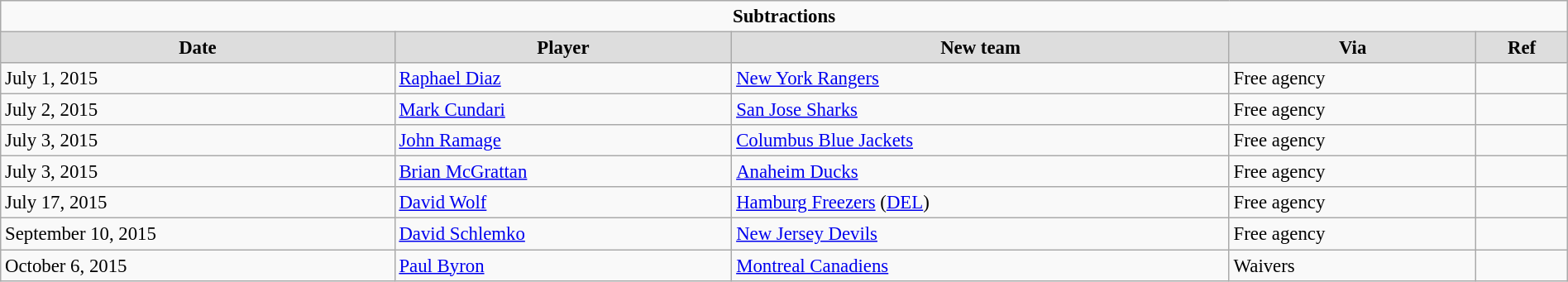<table class="wikitable" style="font-size: 95%; width:100%;">
<tr>
<td colspan="10" style="text-align:center;"><strong>Subtractions</strong></td>
</tr>
<tr style="text-align:center; background:#ddd;">
<td><strong>Date</strong></td>
<td><strong>Player</strong></td>
<td><strong>New team</strong></td>
<td><strong>Via</strong></td>
<td><strong>Ref</strong></td>
</tr>
<tr>
<td>July 1, 2015</td>
<td><a href='#'>Raphael Diaz</a></td>
<td><a href='#'>New York Rangers</a></td>
<td>Free agency</td>
<td></td>
</tr>
<tr>
<td>July 2, 2015</td>
<td><a href='#'>Mark Cundari</a></td>
<td><a href='#'>San Jose Sharks</a></td>
<td>Free agency</td>
<td></td>
</tr>
<tr>
<td>July 3, 2015</td>
<td><a href='#'>John Ramage</a></td>
<td><a href='#'>Columbus Blue Jackets</a></td>
<td>Free agency</td>
<td></td>
</tr>
<tr>
<td>July 3, 2015</td>
<td><a href='#'>Brian McGrattan</a></td>
<td><a href='#'>Anaheim Ducks</a></td>
<td>Free agency</td>
<td></td>
</tr>
<tr>
<td>July 17, 2015</td>
<td><a href='#'>David Wolf</a></td>
<td><a href='#'>Hamburg Freezers</a> (<a href='#'>DEL</a>)</td>
<td>Free agency</td>
<td></td>
</tr>
<tr>
<td>September 10, 2015</td>
<td><a href='#'>David Schlemko</a></td>
<td><a href='#'>New Jersey Devils</a></td>
<td>Free agency</td>
<td></td>
</tr>
<tr>
<td>October 6, 2015</td>
<td><a href='#'>Paul Byron</a></td>
<td><a href='#'>Montreal Canadiens</a></td>
<td>Waivers</td>
<td></td>
</tr>
</table>
